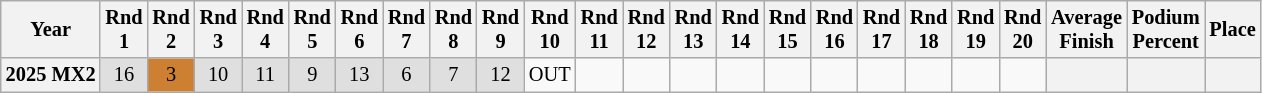<table class="wikitable" style="font-size: 85%; text-align:center">
<tr valign="top">
<th valign="middle">Year</th>
<th>Rnd<br>1</th>
<th>Rnd<br>2</th>
<th>Rnd<br>3</th>
<th>Rnd<br>4</th>
<th>Rnd<br>5</th>
<th>Rnd<br>6</th>
<th>Rnd<br>7</th>
<th>Rnd<br>8</th>
<th>Rnd<br>9</th>
<th>Rnd<br>10</th>
<th>Rnd<br>11</th>
<th>Rnd<br>12</th>
<th>Rnd<br>13</th>
<th>Rnd<br>14</th>
<th>Rnd<br>15</th>
<th>Rnd<br>16</th>
<th>Rnd<br>17</th>
<th>Rnd<br>18</th>
<th>Rnd<br>19</th>
<th>Rnd<br>20</th>
<th valign="middle">Average<br>Finish</th>
<th valign="middle">Podium<br>Percent</th>
<th valign="middle">Place</th>
</tr>
<tr>
<th>2025 MX2</th>
<td style="background:#dfdfdf;">16</td>
<td style="background:#CD7F32;">3</td>
<td style="background:#dfdfdf;">10</td>
<td style="background:#dfdfdf;">11</td>
<td style="background:#dfdfdf;">9</td>
<td style="background:#dfdfdf;">13</td>
<td style="background:#dfdfdf;">6</td>
<td style="background:#dfdfdf;">7</td>
<td style="background:#dfdfdf;">12</td>
<td>OUT</td>
<td></td>
<td></td>
<td></td>
<td></td>
<td></td>
<td></td>
<td></td>
<td></td>
<td></td>
<td></td>
<th></th>
<th></th>
<th></th>
</tr>
</table>
